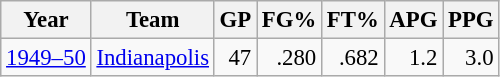<table class="wikitable sortable" style="font-size:95%; text-align:right;">
<tr>
<th>Year</th>
<th>Team</th>
<th>GP</th>
<th>FG%</th>
<th>FT%</th>
<th>APG</th>
<th>PPG</th>
</tr>
<tr>
<td style="text-align:left;"><a href='#'>1949–50</a></td>
<td style="text-align:left;"><a href='#'>Indianapolis</a></td>
<td>47</td>
<td>.280</td>
<td>.682</td>
<td>1.2</td>
<td>3.0</td>
</tr>
</table>
